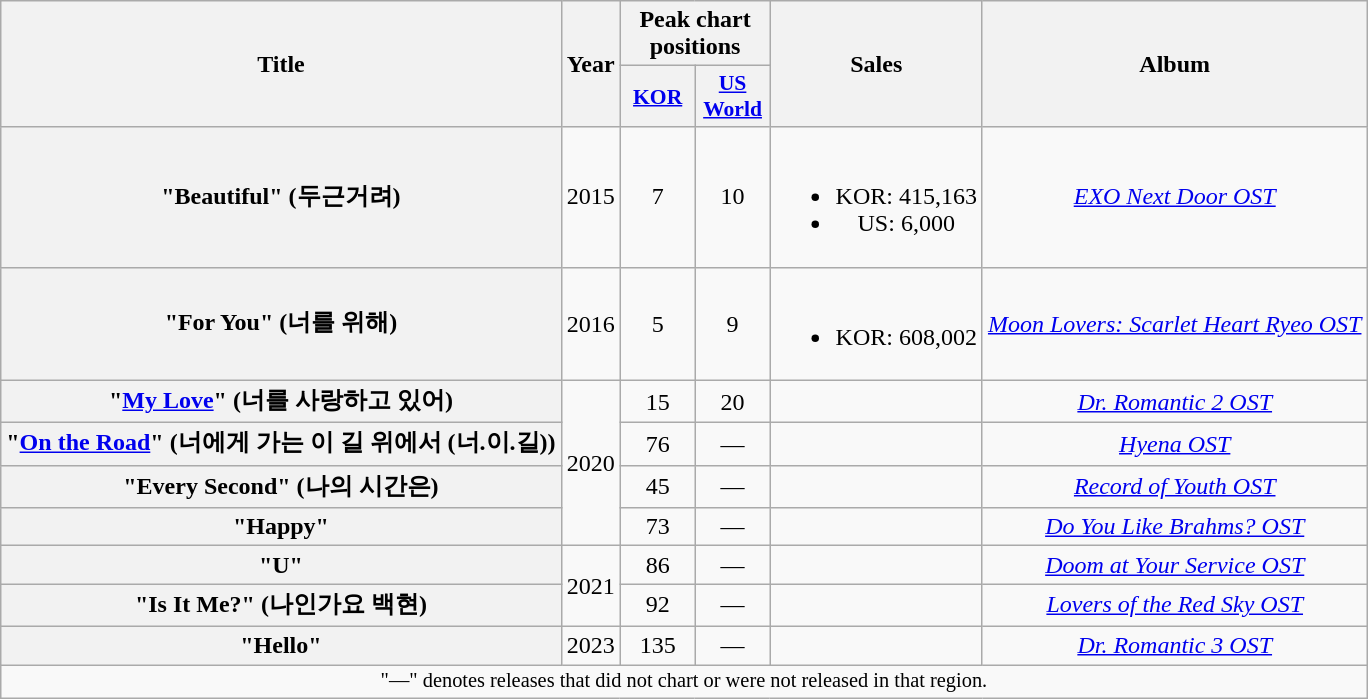<table class="wikitable plainrowheaders" style="text-align:center;">
<tr>
<th scope="col" rowspan="2">Title</th>
<th scope="col" rowspan="2">Year</th>
<th scope="col" colspan="2">Peak chart positions</th>
<th scope="col" rowspan="2">Sales</th>
<th scope="col" rowspan="2">Album</th>
</tr>
<tr>
<th scope="col" style="width:3em;font-size:90%;"><a href='#'>KOR</a><br></th>
<th scope="col" style="width:3em;font-size:90%;"><a href='#'>US<br>World</a><br></th>
</tr>
<tr>
<th scope="row">"Beautiful" (두근거려)</th>
<td>2015</td>
<td>7</td>
<td>10</td>
<td><br><ul><li>KOR: 415,163</li><li>US: 6,000</li></ul></td>
<td><em><a href='#'>EXO Next Door OST</a></em></td>
</tr>
<tr>
<th scope="row">"For You" (너를 위해)<br></th>
<td>2016</td>
<td>5</td>
<td>9</td>
<td><br><ul><li>KOR: 608,002</li></ul></td>
<td><em><a href='#'>Moon Lovers: Scarlet Heart Ryeo OST</a></em></td>
</tr>
<tr>
<th scope="row">"<a href='#'>My Love</a>" (너를 사랑하고 있어)</th>
<td rowspan="4">2020</td>
<td>15</td>
<td>20</td>
<td></td>
<td><em><a href='#'>Dr. Romantic 2 OST</a></em></td>
</tr>
<tr>
<th scope="row">"<a href='#'>On the Road</a>" (너에게 가는 이 길 위에서 (너.이.길))</th>
<td>76</td>
<td>—</td>
<td></td>
<td><em><a href='#'>Hyena OST</a></em></td>
</tr>
<tr>
<th scope="row">"Every Second" (나의 시간은)</th>
<td>45</td>
<td>—</td>
<td></td>
<td><em><a href='#'>Record of Youth OST</a></em></td>
</tr>
<tr>
<th scope="row">"Happy"</th>
<td>73</td>
<td>—</td>
<td></td>
<td><em><a href='#'>Do You Like Brahms? OST</a></em></td>
</tr>
<tr>
<th scope="row">"U"</th>
<td rowspan="2">2021</td>
<td>86</td>
<td>—</td>
<td></td>
<td><em><a href='#'>Doom at Your Service OST</a></em></td>
</tr>
<tr>
<th scope="row">"Is It Me?" (나인가요 백현)</th>
<td>92</td>
<td>—</td>
<td></td>
<td><em><a href='#'>Lovers of the Red Sky OST</a></em></td>
</tr>
<tr>
<th scope="row">"Hello"</th>
<td>2023</td>
<td>135</td>
<td>—</td>
<td></td>
<td><em><a href='#'>Dr. Romantic 3 OST</a></em></td>
</tr>
<tr>
<td colspan="6" style="font-size:85%">"—" denotes releases that did not chart or were not released in that region.</td>
</tr>
</table>
